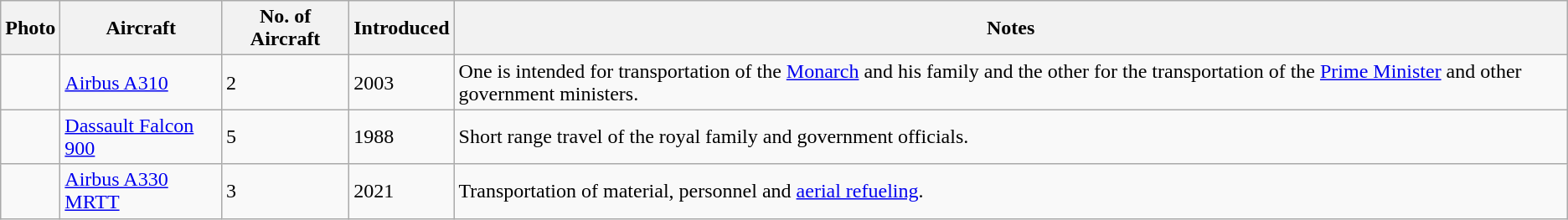<table class="wikitable">
<tr>
<th>Photo</th>
<th>Aircraft</th>
<th>No. of Aircraft</th>
<th>Introduced</th>
<th>Notes</th>
</tr>
<tr>
<td></td>
<td><a href='#'>Airbus A310</a></td>
<td>2</td>
<td>2003</td>
<td>One is intended for transportation of the <a href='#'>Monarch</a> and his family and the other for the transportation of the <a href='#'>Prime Minister</a> and other government ministers.</td>
</tr>
<tr>
<td></td>
<td><a href='#'>Dassault Falcon 900</a></td>
<td>5</td>
<td>1988</td>
<td>Short range travel of the royal family and government officials.</td>
</tr>
<tr>
<td></td>
<td><a href='#'>Airbus A330 MRTT</a></td>
<td>3</td>
<td>2021</td>
<td>Transportation of material, personnel and <a href='#'>aerial refueling</a>.</td>
</tr>
</table>
